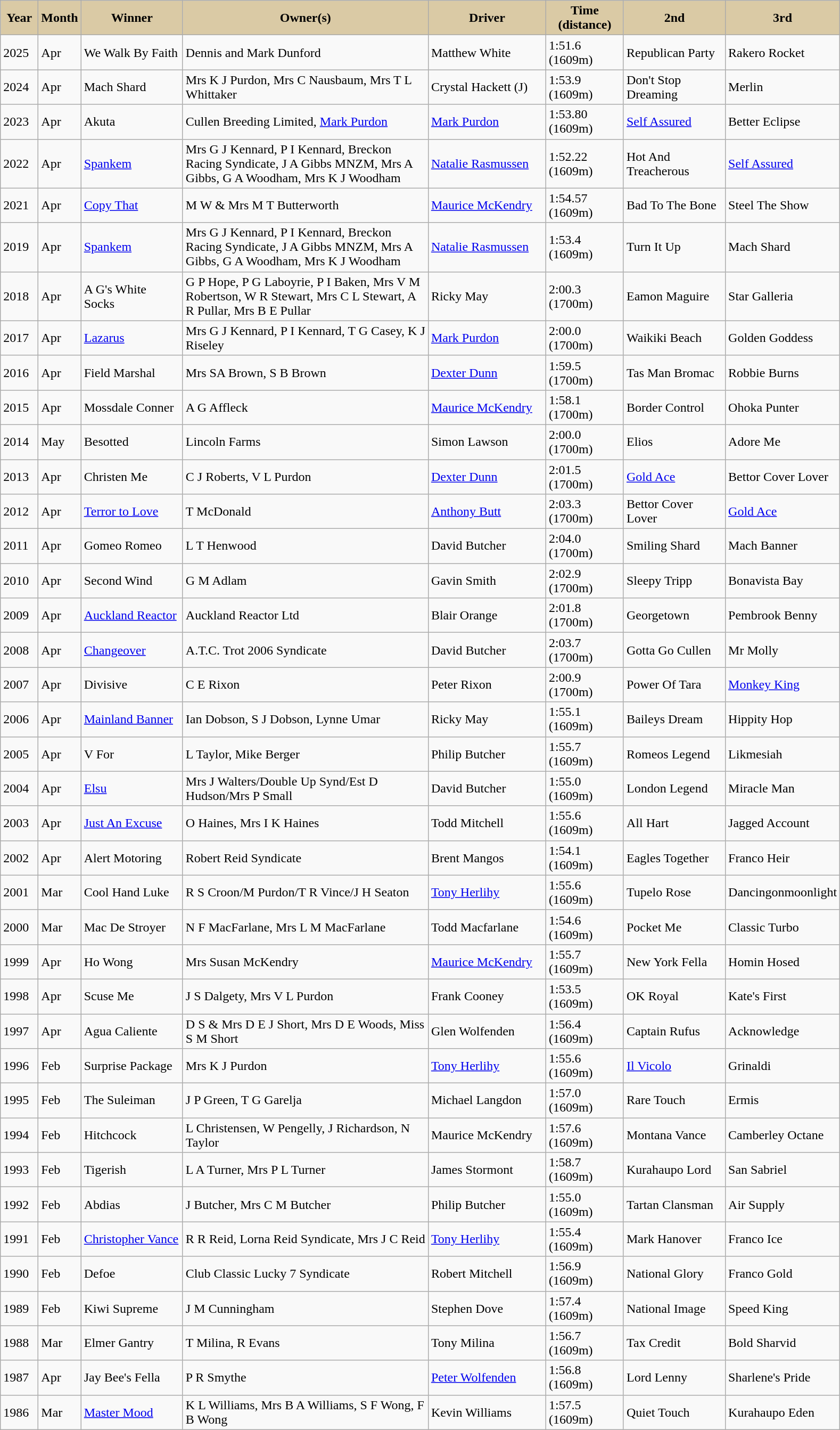<table class="wikitable sortable">
<tr>
<th style="background-color:#dacaa5; width:40px">Year <br></th>
<th style="background-color:#dacaa5; width:45px">Month <br></th>
<th style="background-color:#dacaa5; width:120px">Winner <br></th>
<th style="background-color:#dacaa5; width:300px">Owner(s) <br></th>
<th style="background-color:#dacaa5; width:140px">Driver <br></th>
<th style="background-color:#dacaa5; width:90px">Time (distance)</th>
<th style="background-color:#dacaa5; width:120px">2nd <br></th>
<th style="background-color:#dacaa5; width:120px">3rd <br></th>
</tr>
<tr>
<td>2025</td>
<td>Apr</td>
<td>We Walk By Faith</td>
<td>Dennis and Mark Dunford</td>
<td>Matthew White</td>
<td>1:51.6 (1609m)</td>
<td>Republican Party</td>
<td>Rakero Rocket</td>
</tr>
<tr>
<td>2024</td>
<td>Apr</td>
<td>Mach Shard</td>
<td>Mrs K J Purdon, Mrs C Nausbaum, Mrs T L Whittaker</td>
<td>Crystal Hackett (J)</td>
<td>1:53.9 (1609m)</td>
<td>Don't Stop Dreaming</td>
<td>Merlin</td>
</tr>
<tr>
<td>2023</td>
<td>Apr</td>
<td>Akuta</td>
<td>Cullen Breeding Limited, <a href='#'>Mark Purdon</a></td>
<td><a href='#'>Mark Purdon</a></td>
<td>1:53.80 (1609m)</td>
<td><a href='#'>Self Assured</a></td>
<td>Better Eclipse</td>
</tr>
<tr>
<td>2022</td>
<td>Apr</td>
<td><a href='#'>Spankem</a></td>
<td>Mrs G J Kennard, P I Kennard, Breckon Racing Syndicate, J A Gibbs MNZM, Mrs A Gibbs, G A Woodham, Mrs K J Woodham</td>
<td><a href='#'>Natalie Rasmussen</a></td>
<td>1:52.22 (1609m)</td>
<td>Hot And Treacherous</td>
<td><a href='#'>Self Assured</a></td>
</tr>
<tr>
<td>2021</td>
<td>Apr</td>
<td><a href='#'>Copy That</a></td>
<td>M W & Mrs M T Butterworth</td>
<td><a href='#'>Maurice McKendry</a></td>
<td>1:54.57 (1609m)</td>
<td>Bad To The Bone</td>
<td>Steel The Show</td>
</tr>
<tr>
<td>2019</td>
<td>Apr</td>
<td><a href='#'>Spankem</a></td>
<td>Mrs G J Kennard, P I Kennard, Breckon Racing Syndicate, J A Gibbs MNZM, Mrs A Gibbs, G A Woodham, Mrs K J Woodham</td>
<td><a href='#'>Natalie Rasmussen</a></td>
<td>1:53.4 (1609m)</td>
<td>Turn It Up</td>
<td>Mach Shard</td>
</tr>
<tr>
<td>2018</td>
<td>Apr</td>
<td>A G's White Socks</td>
<td>G P Hope, P G Laboyrie, P I Baken, Mrs V M Robertson, W R Stewart, Mrs C L Stewart, A R Pullar, Mrs B E Pullar</td>
<td>Ricky May</td>
<td>2:00.3 (1700m)</td>
<td>Eamon Maguire</td>
<td>Star Galleria</td>
</tr>
<tr>
<td>2017</td>
<td>Apr</td>
<td><a href='#'>Lazarus</a></td>
<td>Mrs G J Kennard, P I Kennard, T G Casey, K J Riseley</td>
<td><a href='#'>Mark Purdon</a></td>
<td>2:00.0 (1700m)</td>
<td>Waikiki Beach</td>
<td>Golden Goddess</td>
</tr>
<tr>
<td>2016</td>
<td>Apr</td>
<td>Field Marshal</td>
<td>Mrs SA Brown, S B Brown</td>
<td><a href='#'>Dexter Dunn</a></td>
<td>1:59.5 (1700m)</td>
<td>Tas Man Bromac</td>
<td>Robbie Burns</td>
</tr>
<tr>
<td>2015</td>
<td>Apr</td>
<td>Mossdale Conner</td>
<td>A G Affleck</td>
<td><a href='#'>Maurice McKendry</a></td>
<td>1:58.1 (1700m)</td>
<td>Border Control</td>
<td>Ohoka Punter</td>
</tr>
<tr>
<td>2014</td>
<td>May</td>
<td>Besotted</td>
<td>Lincoln Farms</td>
<td>Simon Lawson</td>
<td>2:00.0 (1700m)</td>
<td>Elios</td>
<td>Adore Me</td>
</tr>
<tr>
<td>2013</td>
<td>Apr</td>
<td>Christen Me</td>
<td>C J Roberts, V L Purdon</td>
<td><a href='#'>Dexter Dunn</a></td>
<td>2:01.5 (1700m)</td>
<td><a href='#'>Gold Ace</a></td>
<td>Bettor Cover Lover</td>
</tr>
<tr>
<td>2012</td>
<td>Apr</td>
<td><a href='#'>Terror to Love</a></td>
<td>T McDonald</td>
<td><a href='#'>Anthony Butt</a></td>
<td>2:03.3 (1700m)</td>
<td>Bettor Cover Lover</td>
<td><a href='#'>Gold Ace</a></td>
</tr>
<tr>
<td>2011</td>
<td>Apr</td>
<td>Gomeo Romeo</td>
<td>L T Henwood</td>
<td>David Butcher</td>
<td>2:04.0 (1700m)</td>
<td>Smiling Shard</td>
<td>Mach Banner</td>
</tr>
<tr>
<td>2010</td>
<td>Apr</td>
<td>Second Wind</td>
<td>G M Adlam</td>
<td>Gavin Smith</td>
<td>2:02.9 (1700m)</td>
<td>Sleepy Tripp</td>
<td>Bonavista Bay</td>
</tr>
<tr>
<td>2009</td>
<td>Apr</td>
<td><a href='#'>Auckland Reactor</a></td>
<td>Auckland Reactor Ltd</td>
<td>Blair Orange</td>
<td>2:01.8 (1700m)</td>
<td>Georgetown</td>
<td>Pembrook Benny</td>
</tr>
<tr>
<td>2008</td>
<td>Apr</td>
<td><a href='#'>Changeover</a></td>
<td>A.T.C. Trot 2006 Syndicate</td>
<td>David Butcher</td>
<td>2:03.7 (1700m)</td>
<td>Gotta Go Cullen</td>
<td>Mr Molly</td>
</tr>
<tr>
<td>2007</td>
<td>Apr</td>
<td>Divisive</td>
<td>C E Rixon</td>
<td>Peter Rixon</td>
<td>2:00.9 (1700m)</td>
<td>Power Of Tara</td>
<td><a href='#'>Monkey King</a></td>
</tr>
<tr>
<td>2006</td>
<td>Apr</td>
<td><a href='#'>Mainland Banner</a></td>
<td>Ian Dobson, S J Dobson, Lynne Umar</td>
<td>Ricky May</td>
<td>1:55.1 (1609m)</td>
<td>Baileys Dream</td>
<td>Hippity Hop</td>
</tr>
<tr>
<td>2005</td>
<td>Apr</td>
<td>V For</td>
<td>L Taylor, Mike Berger</td>
<td>Philip Butcher</td>
<td>1:55.7 (1609m)</td>
<td>Romeos Legend</td>
<td>Likmesiah</td>
</tr>
<tr>
<td>2004</td>
<td>Apr</td>
<td><a href='#'>Elsu</a></td>
<td>Mrs J Walters/Double Up Synd/Est D Hudson/Mrs P Small</td>
<td>David Butcher</td>
<td>1:55.0 (1609m)</td>
<td>London Legend</td>
<td>Miracle Man</td>
</tr>
<tr>
<td>2003</td>
<td>Apr</td>
<td><a href='#'>Just An Excuse</a></td>
<td>O Haines, Mrs I K Haines</td>
<td>Todd Mitchell</td>
<td>1:55.6 (1609m)</td>
<td>All Hart</td>
<td>Jagged Account</td>
</tr>
<tr>
<td>2002</td>
<td>Apr</td>
<td>Alert Motoring</td>
<td>Robert Reid Syndicate</td>
<td>Brent Mangos</td>
<td>1:54.1 (1609m)</td>
<td>Eagles Together</td>
<td>Franco Heir</td>
</tr>
<tr>
<td>2001</td>
<td>Mar</td>
<td>Cool Hand Luke</td>
<td>R S Croon/M Purdon/T R Vince/J H Seaton</td>
<td><a href='#'>Tony Herlihy</a></td>
<td>1:55.6 (1609m)</td>
<td>Tupelo Rose</td>
<td>Dancingonmoonlight</td>
</tr>
<tr>
<td>2000</td>
<td>Mar</td>
<td>Mac De Stroyer</td>
<td>N F MacFarlane, Mrs L M MacFarlane</td>
<td>Todd Macfarlane</td>
<td>1:54.6 (1609m)</td>
<td>Pocket Me</td>
<td>Classic Turbo</td>
</tr>
<tr>
<td>1999</td>
<td>Apr</td>
<td>Ho Wong</td>
<td>Mrs Susan McKendry</td>
<td><a href='#'>Maurice McKendry</a></td>
<td>1:55.7 (1609m)</td>
<td>New York Fella</td>
<td>Homin Hosed</td>
</tr>
<tr>
<td>1998</td>
<td>Apr</td>
<td>Scuse Me</td>
<td>J S Dalgety, Mrs V L Purdon</td>
<td>Frank Cooney</td>
<td>1:53.5 (1609m)</td>
<td>OK Royal</td>
<td>Kate's First</td>
</tr>
<tr>
<td>1997</td>
<td>Apr</td>
<td>Agua Caliente</td>
<td>D S & Mrs D E J Short, Mrs D E Woods, Miss S M Short</td>
<td>Glen Wolfenden</td>
<td>1:56.4 (1609m)</td>
<td>Captain Rufus</td>
<td>Acknowledge</td>
</tr>
<tr>
<td>1996</td>
<td>Feb</td>
<td>Surprise Package</td>
<td>Mrs K J Purdon</td>
<td><a href='#'>Tony Herlihy</a></td>
<td>1:55.6 (1609m)</td>
<td><a href='#'>Il Vicolo</a></td>
<td>Grinaldi</td>
</tr>
<tr>
<td>1995</td>
<td>Feb</td>
<td>The Suleiman</td>
<td>J P Green, T G Garelja</td>
<td>Michael Langdon</td>
<td>1:57.0 (1609m)</td>
<td>Rare Touch</td>
<td>Ermis</td>
</tr>
<tr>
<td>1994</td>
<td>Feb</td>
<td>Hitchcock</td>
<td>L Christensen, W Pengelly, J Richardson, N Taylor</td>
<td>Maurice McKendry</td>
<td>1:57.6 (1609m)</td>
<td>Montana Vance</td>
<td>Camberley Octane</td>
</tr>
<tr>
<td>1993</td>
<td>Feb</td>
<td>Tigerish</td>
<td>L A Turner, Mrs P L Turner</td>
<td>James Stormont</td>
<td>1:58.7 (1609m)</td>
<td>Kurahaupo Lord</td>
<td>San Sabriel</td>
</tr>
<tr>
<td>1992</td>
<td>Feb</td>
<td>Abdias</td>
<td>J Butcher, Mrs C M Butcher</td>
<td>Philip Butcher</td>
<td>1:55.0 (1609m)</td>
<td>Tartan Clansman</td>
<td>Air Supply</td>
</tr>
<tr>
<td>1991</td>
<td>Feb</td>
<td><a href='#'>Christopher Vance</a></td>
<td>R R Reid, Lorna Reid Syndicate, Mrs J C Reid</td>
<td><a href='#'>Tony Herlihy</a></td>
<td>1:55.4 (1609m)</td>
<td>Mark Hanover</td>
<td>Franco Ice</td>
</tr>
<tr>
<td>1990</td>
<td>Feb</td>
<td>Defoe</td>
<td>Club Classic Lucky 7 Syndicate</td>
<td>Robert Mitchell</td>
<td>1:56.9 (1609m)</td>
<td>National Glory</td>
<td>Franco Gold</td>
</tr>
<tr>
<td>1989</td>
<td>Feb</td>
<td>Kiwi Supreme</td>
<td>J M Cunningham</td>
<td>Stephen Dove</td>
<td>1:57.4 (1609m)</td>
<td>National Image</td>
<td>Speed King</td>
</tr>
<tr>
<td>1988</td>
<td>Mar</td>
<td>Elmer Gantry</td>
<td>T Milina, R Evans</td>
<td>Tony Milina</td>
<td>1:56.7 (1609m)</td>
<td>Tax Credit</td>
<td>Bold Sharvid</td>
</tr>
<tr>
<td>1987</td>
<td>Apr</td>
<td>Jay Bee's Fella</td>
<td>P R Smythe</td>
<td><a href='#'>Peter Wolfenden</a></td>
<td>1:56.8 (1609m)</td>
<td>Lord Lenny</td>
<td>Sharlene's Pride</td>
</tr>
<tr>
<td>1986</td>
<td>Mar</td>
<td><a href='#'>Master Mood</a></td>
<td>K L Williams, Mrs B A Williams, S F Wong, F B Wong</td>
<td>Kevin Williams</td>
<td>1:57.5 (1609m)</td>
<td>Quiet Touch</td>
<td>Kurahaupo Eden</td>
</tr>
</table>
